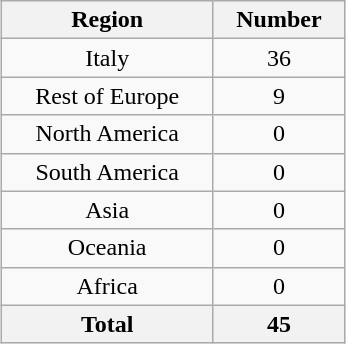<table class="wikitable sortable" style="width:230px; float:center; margin:auto;">
<tr>
<th scope="col">Region</th>
<th scope="col">Number</th>
</tr>
<tr>
<td style="text-align:center" scope="row">Italy</td>
<td style="text-align:center">36</td>
</tr>
<tr>
<td style="text-align:center" scope="row" data-sort-value="Europe, Rest of">Rest of Europe</td>
<td style="text-align:center">9</td>
</tr>
<tr>
<td style="text-align:center" scope="row" data-sort-value="America, North">North America</td>
<td style="text-align:center">0</td>
</tr>
<tr>
<td style="text-align:center" scope="row" data-sort-value="America, South">South America</td>
<td style="text-align:center">0</td>
</tr>
<tr>
<td style="text-align:center" scope="row">Asia</td>
<td style="text-align:center">0</td>
</tr>
<tr>
<td style="text-align:center" scope="row">Oceania</td>
<td style="text-align:center">0</td>
</tr>
<tr>
<td style="text-align:center" scope="row">Africa</td>
<td style="text-align:center">0</td>
</tr>
<tr>
<th scope="row">Total</th>
<th>45</th>
</tr>
</table>
